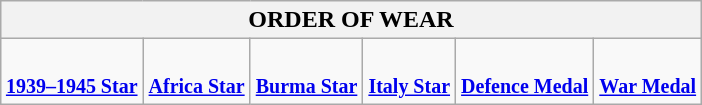<table class="wikitable" style="margin: 1em auto;">
<tr>
<th colspan="6">ORDER OF WEAR</th>
</tr>
<tr align="center">
<td><br><small><strong><a href='#'>1939–1945 Star</a></strong></small></td>
<td><br><small><strong><a href='#'>Africa Star</a></strong></small></td>
<td><br><small><strong><a href='#'>Burma Star</a></strong></small></td>
<td><br><small><strong><a href='#'>Italy Star</a></strong></small></td>
<td><br><small><strong><a href='#'>Defence Medal</a></strong></small></td>
<td><br><small><strong><a href='#'>War Medal</a></strong></small></td>
</tr>
</table>
